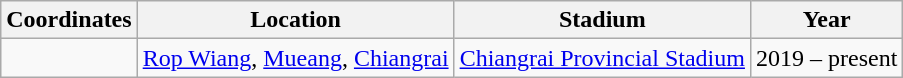<table class="wikitable sortable">
<tr>
<th>Coordinates</th>
<th>Location</th>
<th>Stadium</th>
<th>Year</th>
</tr>
<tr>
<td></td>
<td><a href='#'>Rop Wiang</a>, <a href='#'>Mueang</a>, <a href='#'>Chiangrai</a></td>
<td><a href='#'>Chiangrai Provincial Stadium</a></td>
<td>2019 – present</td>
</tr>
</table>
